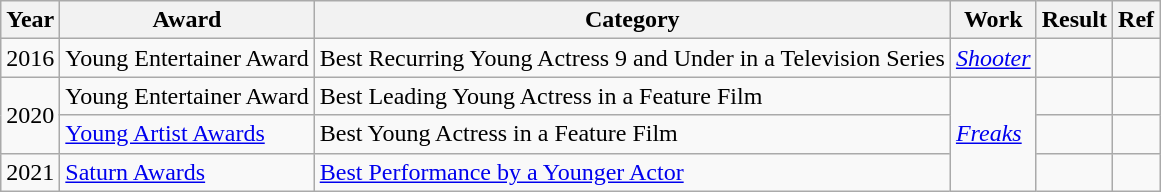<table class="wikitable sortable">
<tr>
<th>Year</th>
<th>Award</th>
<th>Category</th>
<th>Work</th>
<th>Result</th>
<th class="unsortable">Ref</th>
</tr>
<tr>
<td>2016</td>
<td>Young Entertainer Award</td>
<td>Best Recurring Young Actress 9 and Under in a Television Series</td>
<td><em><a href='#'>Shooter</a></em></td>
<td></td>
<td></td>
</tr>
<tr>
<td rowspan="2">2020</td>
<td>Young Entertainer Award</td>
<td>Best Leading Young Actress in a Feature Film</td>
<td rowspan="3"><em><a href='#'>Freaks</a></em></td>
<td></td>
<td></td>
</tr>
<tr>
<td><a href='#'>Young Artist Awards</a></td>
<td>Best Young Actress in a Feature Film</td>
<td></td>
<td></td>
</tr>
<tr>
<td>2021</td>
<td><a href='#'>Saturn Awards</a></td>
<td><a href='#'>Best Performance by a Younger Actor</a></td>
<td></td>
<td></td>
</tr>
</table>
